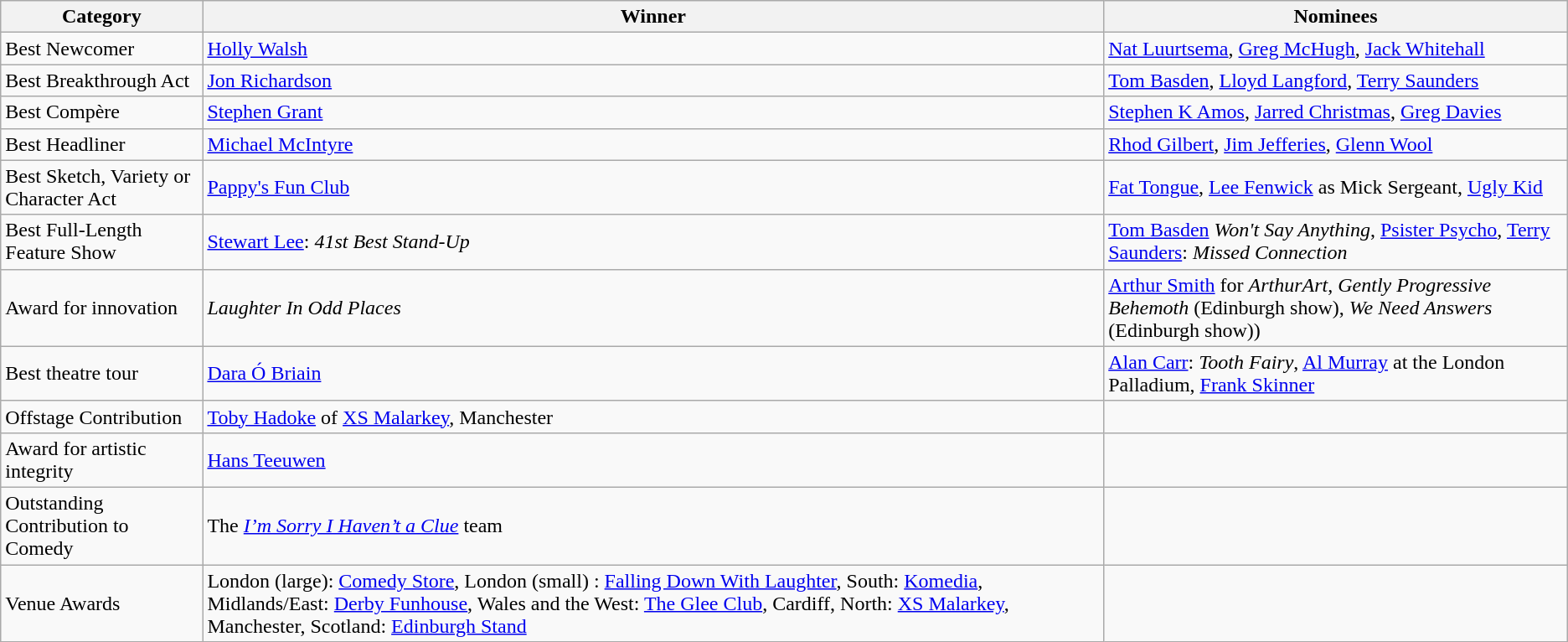<table class="wikitable">
<tr>
<th>Category</th>
<th>Winner</th>
<th>Nominees</th>
</tr>
<tr>
<td>Best Newcomer</td>
<td><a href='#'>Holly Walsh</a></td>
<td><a href='#'>Nat Luurtsema</a>, <a href='#'>Greg McHugh</a>, <a href='#'>Jack Whitehall</a></td>
</tr>
<tr>
<td>Best Breakthrough Act</td>
<td><a href='#'>Jon Richardson</a></td>
<td><a href='#'>Tom Basden</a>, <a href='#'>Lloyd Langford</a>, <a href='#'>Terry Saunders</a></td>
</tr>
<tr>
<td>Best Compère</td>
<td><a href='#'>Stephen Grant</a></td>
<td><a href='#'>Stephen K Amos</a>, <a href='#'>Jarred Christmas</a>, <a href='#'>Greg Davies</a></td>
</tr>
<tr>
<td>Best Headliner</td>
<td><a href='#'>Michael McIntyre</a></td>
<td><a href='#'>Rhod Gilbert</a>, <a href='#'>Jim Jefferies</a>, <a href='#'>Glenn Wool</a></td>
</tr>
<tr>
<td>Best Sketch, Variety or Character Act</td>
<td><a href='#'>Pappy's Fun Club</a></td>
<td><a href='#'>Fat Tongue</a>, <a href='#'>Lee Fenwick</a> as Mick Sergeant, <a href='#'>Ugly Kid</a></td>
</tr>
<tr>
<td>Best Full-Length Feature Show</td>
<td><a href='#'>Stewart Lee</a>: <em>41st Best Stand-Up</em></td>
<td><a href='#'>Tom Basden</a> <em>Won't Say Anything</em>, <a href='#'>Psister Psycho</a>, <a href='#'>Terry Saunders</a>: <em>Missed Connection</em></td>
</tr>
<tr>
<td>Award for innovation</td>
<td><em>Laughter In Odd Places</em></td>
<td><a href='#'>Arthur Smith</a> for <em>ArthurArt</em>, <em>Gently Progressive Behemoth</em> (Edinburgh show), <em>We Need Answers</em> (Edinburgh show))</td>
</tr>
<tr>
<td>Best theatre tour</td>
<td><a href='#'>Dara Ó Briain</a></td>
<td><a href='#'>Alan Carr</a>: <em>Tooth Fairy</em>, <a href='#'>Al Murray</a> at the London Palladium, <a href='#'>Frank Skinner</a></td>
</tr>
<tr>
<td>Offstage Contribution</td>
<td><a href='#'>Toby Hadoke</a> of <a href='#'>XS Malarkey</a>, Manchester</td>
<td></td>
</tr>
<tr>
<td>Award for artistic integrity</td>
<td><a href='#'>Hans Teeuwen</a></td>
<td></td>
</tr>
<tr>
<td>Outstanding Contribution to Comedy</td>
<td>The <em><a href='#'>I’m Sorry I Haven’t a Clue</a></em> team</td>
<td></td>
</tr>
<tr>
<td>Venue Awards</td>
<td>London (large): <a href='#'>Comedy Store</a>, London (small) : <a href='#'>Falling Down With Laughter</a>, South: <a href='#'>Komedia</a>, Midlands/East: <a href='#'>Derby Funhouse</a>, Wales and the West: <a href='#'>The Glee Club</a>, Cardiff, North: <a href='#'>XS Malarkey</a>, Manchester, Scotland: <a href='#'>Edinburgh Stand</a></td>
<td></td>
</tr>
</table>
